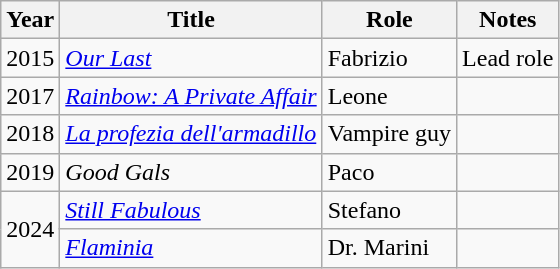<table class="wikitable sortable">
<tr>
<th>Year</th>
<th>Title</th>
<th>Role</th>
<th class="unsortable">Notes</th>
</tr>
<tr>
<td>2015</td>
<td><em><a href='#'>Our Last</a></em></td>
<td>Fabrizio</td>
<td>Lead role</td>
</tr>
<tr>
<td>2017</td>
<td><em><a href='#'>Rainbow: A Private Affair</a></em></td>
<td>Leone</td>
<td></td>
</tr>
<tr>
<td>2018</td>
<td><em><a href='#'>La profezia dell'armadillo</a></em></td>
<td>Vampire guy</td>
<td></td>
</tr>
<tr>
<td>2019</td>
<td><em>Good Gals</em></td>
<td>Paco</td>
<td></td>
</tr>
<tr>
<td rowspan="2">2024</td>
<td><em><a href='#'>Still Fabulous</a></em></td>
<td>Stefano</td>
<td></td>
</tr>
<tr>
<td><em><a href='#'>Flaminia</a></em></td>
<td>Dr. Marini</td>
<td></td>
</tr>
</table>
